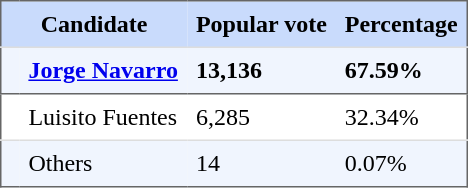<table style="border: 1px solid #666666; border-collapse: collapse" align="center" cellpadding="6">
<tr style="background-color: #C9DBFC">
<th colspan="2">Candidate</th>
<th>Popular vote</th>
<th>Percentage</th>
</tr>
<tr style="background-color: #F0F5FE">
<td style="border-top: 1px solid #DDDDDD"></td>
<td style="border-top: 1px solid #DDDDDD"><strong><a href='#'>Jorge Navarro</a></strong></td>
<td style="border-top: 1px solid #DDDDDD"><strong>13,136</strong></td>
<td style="border-top: 1px solid #DDDDDD"><strong>67.59%</strong></td>
</tr>
<tr>
<td style="border-top: 1px solid #666666"></td>
<td style="border-top: 1px solid #666666">Luisito Fuentes</td>
<td style="border-top: 1px solid #666666">6,285</td>
<td style="border-top: 1px solid #666666">32.34%</td>
</tr>
<tr style="background-color: #F0F5FE">
<td style="border-top: 1px solid #DDDDDD"></td>
<td style="border-top: 1px solid #DDDDDD">Others</td>
<td style="border-top: 1px solid #DDDDDD">14</td>
<td style="border-top: 1px solid #DDDDDD">0.07%</td>
</tr>
</table>
